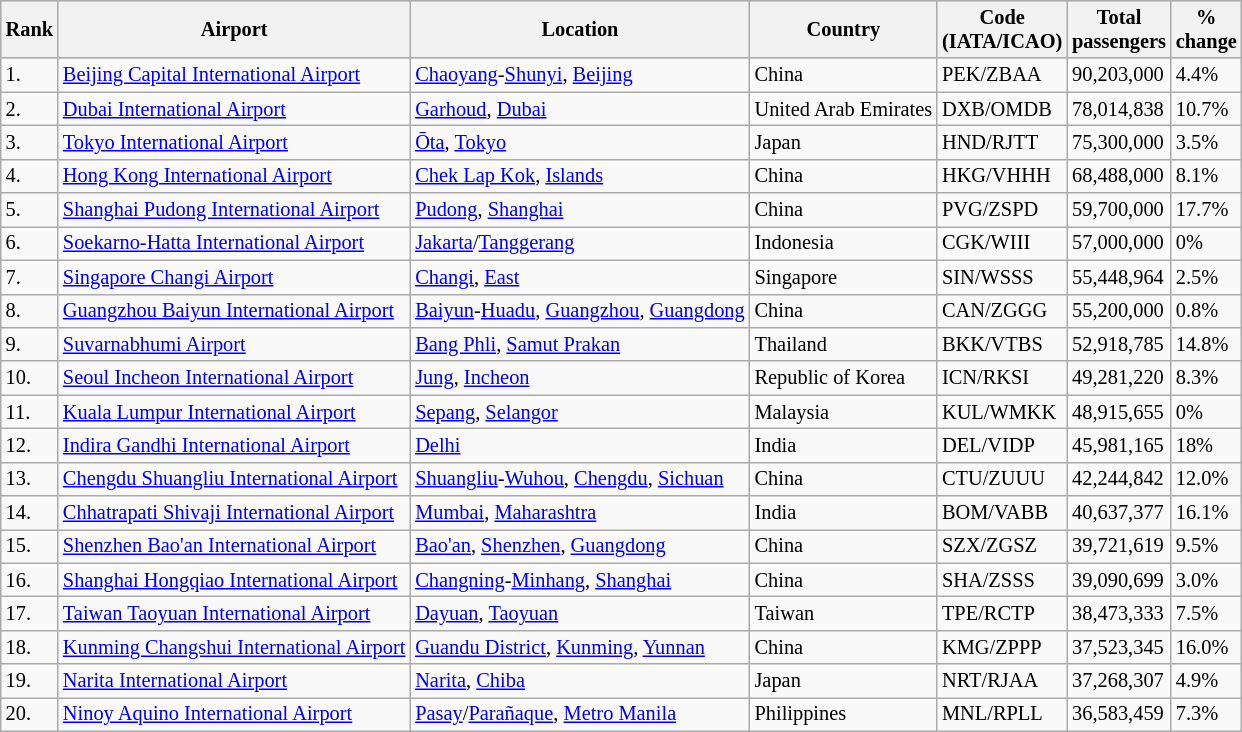<table class="wikitable sortable" style="font-size: 85%" width= align=>
<tr style="background:lightgrey;">
<th>Rank</th>
<th>Airport</th>
<th>Location</th>
<th>Country</th>
<th>Code<br>(IATA/ICAO)</th>
<th>Total<br>passengers</th>
<th>%<br>change</th>
</tr>
<tr>
<td>1.</td>
<td> <a href='#'>Beijing Capital International Airport</a></td>
<td><a href='#'>Chaoyang</a>-<a href='#'>Shunyi</a>, <a href='#'>Beijing</a></td>
<td>China</td>
<td>PEK/ZBAA</td>
<td>90,203,000</td>
<td>4.4%</td>
</tr>
<tr>
<td>2.</td>
<td> <a href='#'>Dubai International Airport</a></td>
<td><a href='#'>Garhoud</a>, <a href='#'>Dubai</a></td>
<td>United Arab Emirates</td>
<td>DXB/OMDB</td>
<td>78,014,838</td>
<td>10.7%</td>
</tr>
<tr>
<td>3.</td>
<td> <a href='#'>Tokyo International Airport</a></td>
<td><a href='#'>Ōta</a>, <a href='#'>Tokyo</a></td>
<td>Japan</td>
<td>HND/RJTT</td>
<td>75,300,000</td>
<td>3.5%</td>
</tr>
<tr>
<td>4.</td>
<td> <a href='#'>Hong Kong International Airport</a></td>
<td><a href='#'>Chek Lap Kok</a>, <a href='#'>Islands</a></td>
<td>China</td>
<td>HKG/VHHH</td>
<td>68,488,000</td>
<td>8.1%</td>
</tr>
<tr>
<td>5.</td>
<td> <a href='#'>Shanghai Pudong International Airport</a></td>
<td><a href='#'>Pudong</a>, <a href='#'>Shanghai</a></td>
<td>China</td>
<td>PVG/ZSPD</td>
<td>59,700,000</td>
<td>17.7%</td>
</tr>
<tr>
<td>6.</td>
<td> <a href='#'>Soekarno-Hatta International Airport</a></td>
<td><a href='#'>Jakarta</a>/<a href='#'>Tanggerang</a></td>
<td>Indonesia</td>
<td>CGK/WIII</td>
<td>57,000,000</td>
<td>0%</td>
</tr>
<tr>
<td>7.</td>
<td> <a href='#'>Singapore Changi Airport</a></td>
<td><a href='#'>Changi</a>, <a href='#'>East</a></td>
<td>Singapore</td>
<td>SIN/WSSS</td>
<td>55,448,964</td>
<td>2.5%</td>
</tr>
<tr>
<td>8.</td>
<td> <a href='#'>Guangzhou Baiyun International Airport</a></td>
<td><a href='#'>Baiyun</a>-<a href='#'>Huadu</a>, <a href='#'>Guangzhou</a>, <a href='#'>Guangdong</a></td>
<td>China</td>
<td>CAN/ZGGG</td>
<td>55,200,000</td>
<td>0.8%</td>
</tr>
<tr>
<td>9.</td>
<td> <a href='#'>Suvarnabhumi Airport</a></td>
<td><a href='#'>Bang Phli</a>, <a href='#'>Samut Prakan</a></td>
<td>Thailand</td>
<td>BKK/VTBS</td>
<td>52,918,785</td>
<td>14.8%</td>
</tr>
<tr>
<td>10.</td>
<td> <a href='#'>Seoul Incheon International Airport</a></td>
<td><a href='#'>Jung</a>, <a href='#'>Incheon</a></td>
<td>Republic of Korea</td>
<td>ICN/RKSI</td>
<td>49,281,220</td>
<td>8.3%</td>
</tr>
<tr>
<td>11.</td>
<td> <a href='#'>Kuala Lumpur International Airport</a></td>
<td><a href='#'>Sepang</a>, <a href='#'>Selangor</a></td>
<td>Malaysia</td>
<td>KUL/WMKK</td>
<td>48,915,655</td>
<td>0%</td>
</tr>
<tr>
<td>12.</td>
<td> <a href='#'>Indira Gandhi International Airport</a></td>
<td><a href='#'>Delhi</a></td>
<td>India</td>
<td>DEL/VIDP</td>
<td>45,981,165</td>
<td>18%</td>
</tr>
<tr>
<td>13.</td>
<td> <a href='#'>Chengdu Shuangliu International Airport</a></td>
<td><a href='#'>Shuangliu</a>-<a href='#'>Wuhou</a>, <a href='#'>Chengdu</a>, <a href='#'>Sichuan</a></td>
<td>China</td>
<td>CTU/ZUUU</td>
<td>42,244,842</td>
<td>12.0%</td>
</tr>
<tr>
<td>14.</td>
<td> <a href='#'>Chhatrapati Shivaji International Airport</a></td>
<td><a href='#'>Mumbai</a>, <a href='#'>Maharashtra</a></td>
<td>India</td>
<td>BOM/VABB</td>
<td>40,637,377</td>
<td>16.1%</td>
</tr>
<tr>
<td>15.</td>
<td> <a href='#'>Shenzhen Bao'an International Airport</a></td>
<td><a href='#'>Bao'an</a>, <a href='#'>Shenzhen</a>, <a href='#'>Guangdong</a></td>
<td>China</td>
<td>SZX/ZGSZ</td>
<td>39,721,619</td>
<td>9.5%</td>
</tr>
<tr>
<td>16.</td>
<td> <a href='#'>Shanghai Hongqiao International Airport</a></td>
<td><a href='#'>Changning</a>-<a href='#'>Minhang</a>, <a href='#'>Shanghai</a></td>
<td>China</td>
<td>SHA/ZSSS</td>
<td>39,090,699</td>
<td>3.0%</td>
</tr>
<tr>
<td>17.</td>
<td> <a href='#'>Taiwan Taoyuan International Airport</a></td>
<td><a href='#'>Dayuan</a>, <a href='#'>Taoyuan</a></td>
<td>Taiwan</td>
<td>TPE/RCTP</td>
<td>38,473,333</td>
<td>7.5%</td>
</tr>
<tr>
<td>18.</td>
<td> <a href='#'>Kunming Changshui International Airport</a></td>
<td><a href='#'>Guandu District</a>, <a href='#'>Kunming</a>, <a href='#'>Yunnan</a></td>
<td>China</td>
<td>KMG/ZPPP</td>
<td>37,523,345</td>
<td>16.0%</td>
</tr>
<tr>
<td>19.</td>
<td> <a href='#'>Narita International Airport</a></td>
<td><a href='#'>Narita</a>, <a href='#'>Chiba</a></td>
<td>Japan</td>
<td>NRT/RJAA</td>
<td>37,268,307</td>
<td>4.9%</td>
</tr>
<tr>
<td>20.</td>
<td> <a href='#'>Ninoy Aquino International Airport</a></td>
<td><a href='#'>Pasay</a>/<a href='#'>Parañaque</a>, <a href='#'>Metro Manila</a></td>
<td>Philippines</td>
<td>MNL/RPLL</td>
<td>36,583,459</td>
<td>7.3%</td>
</tr>
</table>
